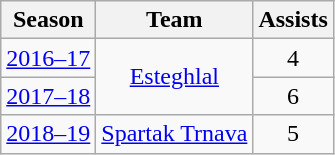<table class="wikitable" style="text-align: center;">
<tr>
<th>Season</th>
<th>Team</th>
<th>Assists</th>
</tr>
<tr>
<td><a href='#'>2016–17</a></td>
<td rowspan="2"><a href='#'>Esteghlal</a></td>
<td>4</td>
</tr>
<tr>
<td><a href='#'>2017–18</a></td>
<td>6</td>
</tr>
<tr>
<td><a href='#'>2018–19</a></td>
<td rowspan="1"><a href='#'>Spartak Trnava</a></td>
<td>5</td>
</tr>
</table>
